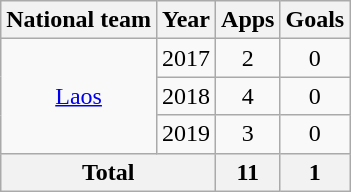<table class="wikitable" style="text-align:center">
<tr>
<th>National team</th>
<th>Year</th>
<th>Apps</th>
<th>Goals</th>
</tr>
<tr>
<td rowspan="3"><a href='#'>Laos</a></td>
<td>2017</td>
<td>2</td>
<td>0</td>
</tr>
<tr>
<td>2018</td>
<td>4</td>
<td>0</td>
</tr>
<tr>
<td>2019</td>
<td>3</td>
<td>0</td>
</tr>
<tr>
<th colspan=2>Total</th>
<th>11</th>
<th>1</th>
</tr>
</table>
